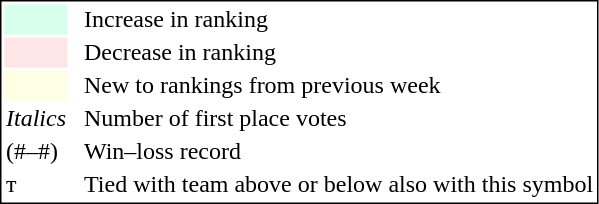<table style="border:1px solid black;">
<tr>
<td style="background:#D8FFEB; width:20px;"></td>
<td> </td>
<td>Increase in ranking</td>
</tr>
<tr>
<td style="background:#FFE6E6; width:20px;"></td>
<td> </td>
<td>Decrease in ranking</td>
</tr>
<tr>
<td style="background:#FFFFE6; width:20px;"></td>
<td> </td>
<td>New to rankings from previous week</td>
</tr>
<tr>
<td><em>Italics</em></td>
<td> </td>
<td>Number of first place votes</td>
</tr>
<tr>
<td>(#–#)</td>
<td> </td>
<td>Win–loss record</td>
</tr>
<tr>
<td>т</td>
<td></td>
<td>Tied with team above or below also with this symbol</td>
</tr>
</table>
